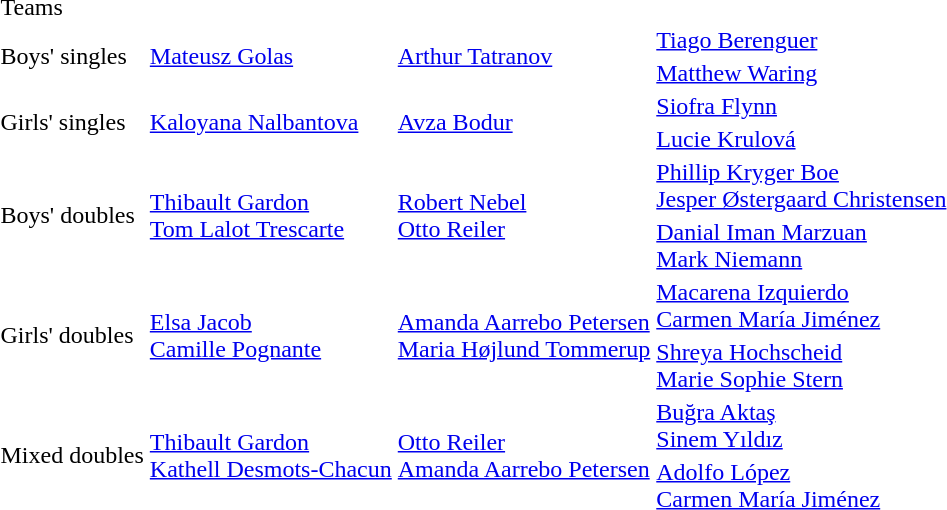<table>
<tr>
<td rowspan=2>Teams<br></td>
<td rowspan=2></td>
<td rowspan=2></td>
<td></td>
</tr>
<tr>
<td></td>
</tr>
<tr>
<td rowspan=2>Boys' singles<br></td>
<td rowspan=2> <a href='#'>Mateusz Golas</a></td>
<td rowspan=2> <a href='#'>Arthur Tatranov</a></td>
<td> <a href='#'>Tiago Berenguer</a></td>
</tr>
<tr>
<td> <a href='#'>Matthew Waring</a></td>
</tr>
<tr>
<td rowspan=2>Girls' singles<br></td>
<td rowspan=2> <a href='#'>Kaloyana Nalbantova</a></td>
<td rowspan=2> <a href='#'>Avza Bodur</a></td>
<td> <a href='#'>Siofra Flynn</a></td>
</tr>
<tr>
<td> <a href='#'>Lucie Krulová</a></td>
</tr>
<tr>
<td rowspan=2>Boys' doubles<br></td>
<td rowspan=2> <a href='#'>Thibault Gardon</a><br> <a href='#'>Tom Lalot Trescarte</a></td>
<td rowspan=2> <a href='#'>Robert Nebel</a><br> <a href='#'>Otto Reiler</a></td>
<td> <a href='#'>Phillip Kryger Boe</a><br> <a href='#'>Jesper Østergaard Christensen</a></td>
</tr>
<tr>
<td> <a href='#'>Danial Iman Marzuan</a><br> <a href='#'>Mark Niemann</a></td>
</tr>
<tr>
<td rowspan=2>Girls' doubles<br></td>
<td rowspan=2> <a href='#'>Elsa Jacob</a><br> <a href='#'>Camille Pognante</a></td>
<td rowspan=2> <a href='#'>Amanda Aarrebo Petersen</a><br> <a href='#'>Maria Højlund Tommerup</a></td>
<td> <a href='#'>Macarena Izquierdo</a><br> <a href='#'>Carmen María Jiménez</a></td>
</tr>
<tr>
<td> <a href='#'>Shreya Hochscheid</a><br> <a href='#'>Marie Sophie Stern</a></td>
</tr>
<tr>
<td rowspan=2>Mixed doubles<br></td>
<td rowspan=2> <a href='#'>Thibault Gardon</a><br> <a href='#'>Kathell Desmots-Chacun</a></td>
<td rowspan=2> <a href='#'>Otto Reiler</a><br> <a href='#'>Amanda Aarrebo Petersen</a></td>
<td> <a href='#'>Buğra Aktaş</a><br> <a href='#'>Sinem Yıldız</a></td>
</tr>
<tr>
<td> <a href='#'>Adolfo López</a><br> <a href='#'>Carmen María Jiménez</a></td>
</tr>
</table>
